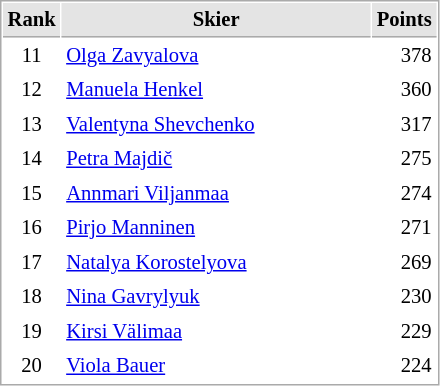<table cellspacing="1" cellpadding="3" style="border:1px solid #AAAAAA;font-size:86%">
<tr style="background-color: #E4E4E4;">
<th style="border-bottom:1px solid #AAAAAA" width=10>Rank</th>
<th style="border-bottom:1px solid #AAAAAA" width=200>Skier</th>
<th style="border-bottom:1px solid #AAAAAA" width=20 align=right>Points</th>
</tr>
<tr>
<td align=center>11</td>
<td> <a href='#'>Olga Zavyalova</a></td>
<td align=right>378</td>
</tr>
<tr>
<td align=center>12</td>
<td> <a href='#'>Manuela Henkel</a></td>
<td align=right>360</td>
</tr>
<tr>
<td align=center>13</td>
<td> <a href='#'>Valentyna Shevchenko</a></td>
<td align=right>317</td>
</tr>
<tr>
<td align=center>14</td>
<td> <a href='#'>Petra Majdič</a></td>
<td align=right>275</td>
</tr>
<tr>
<td align=center>15</td>
<td> <a href='#'>Annmari Viljanmaa</a></td>
<td align=right>274</td>
</tr>
<tr>
<td align=center>16</td>
<td> <a href='#'>Pirjo Manninen</a></td>
<td align=right>271</td>
</tr>
<tr>
<td align=center>17</td>
<td> <a href='#'>Natalya Korostelyova</a></td>
<td align=right>269</td>
</tr>
<tr>
<td align=center>18</td>
<td> <a href='#'>Nina Gavrylyuk</a></td>
<td align=right>230</td>
</tr>
<tr>
<td align=center>19</td>
<td> <a href='#'>Kirsi Välimaa</a></td>
<td align=right>229</td>
</tr>
<tr>
<td align=center>20</td>
<td> <a href='#'>Viola Bauer</a></td>
<td align=right>224</td>
</tr>
</table>
